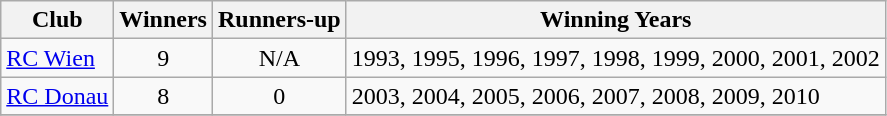<table class="wikitable">
<tr>
<th>Club</th>
<th>Winners</th>
<th>Runners-up</th>
<th>Winning Years</th>
</tr>
<tr>
<td><a href='#'>RC Wien</a></td>
<td align="center">9</td>
<td align="center">N/A</td>
<td>1993, 1995, 1996, 1997, 1998, 1999, 2000, 2001, 2002</td>
</tr>
<tr>
<td><a href='#'>RC Donau</a></td>
<td align="center">8</td>
<td align="center">0</td>
<td>2003, 2004, 2005, 2006, 2007, 2008, 2009, 2010</td>
</tr>
<tr>
</tr>
</table>
